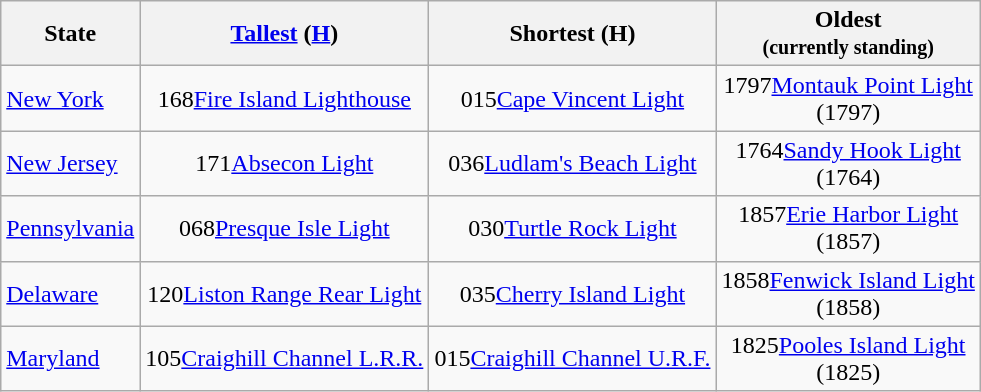<table class="wikitable sortable">
<tr>
<th>State</th>
<th><a href='#'>Tallest</a> (<a href='#'>H</a>)</th>
<th>Shortest (H)</th>
<th>Oldest<br><small>(currently standing)</small></th>
</tr>
<tr>
<td><a href='#'>New York</a></td>
<td style="text-align: center;"><span>168</span><a href='#'>Fire Island Lighthouse</a><br> </td>
<td style="text-align: center;"><span>015</span><a href='#'>Cape Vincent Light</a><br> </td>
<td style="text-align: center;"><span>1797</span><a href='#'>Montauk Point Light</a><br>(1797)</td>
</tr>
<tr>
<td><a href='#'>New Jersey</a></td>
<td style="text-align: center;"><span>171</span><a href='#'>Absecon Light</a><br> </td>
<td style="text-align: center;"><span>036</span><a href='#'>Ludlam's Beach Light</a><br> </td>
<td style="text-align: center;"><span>1764</span><a href='#'>Sandy Hook Light</a><br>(1764)</td>
</tr>
<tr>
<td><a href='#'>Pennsylvania</a></td>
<td style="text-align: center;"><span>068</span><a href='#'>Presque Isle Light</a><br> </td>
<td style="text-align: center;"><span>030</span><a href='#'>Turtle Rock Light</a><br> </td>
<td style="text-align: center;"><span>1857</span><a href='#'>Erie Harbor Light</a><br>(1857)</td>
</tr>
<tr>
<td><a href='#'>Delaware</a></td>
<td style="text-align: center;"><span>120</span><a href='#'>Liston Range Rear Light</a><br> </td>
<td style="text-align: center;"><span>035</span><a href='#'>Cherry Island Light</a><br> </td>
<td style="text-align: center;"><span>1858</span><a href='#'>Fenwick Island Light</a><br>(1858)</td>
</tr>
<tr>
<td><a href='#'>Maryland</a></td>
<td style="text-align: center;"><span>105</span><a href='#'>Craighill Channel L.R.R.</a><br> </td>
<td style="text-align: center;"><span>015</span><a href='#'>Craighill Channel U.R.F.</a><br> </td>
<td style="text-align: center;"><span>1825</span><a href='#'>Pooles Island Light</a><br>(1825)</td>
</tr>
</table>
